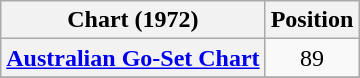<table class="wikitable sortable plainrowheaders">
<tr>
<th scope="col">Chart (1972)</th>
<th scope="col">Position</th>
</tr>
<tr>
<th scope="row"><a href='#'>Australian Go-Set Chart</a></th>
<td style="text-align:center;">89</td>
</tr>
<tr>
</tr>
</table>
